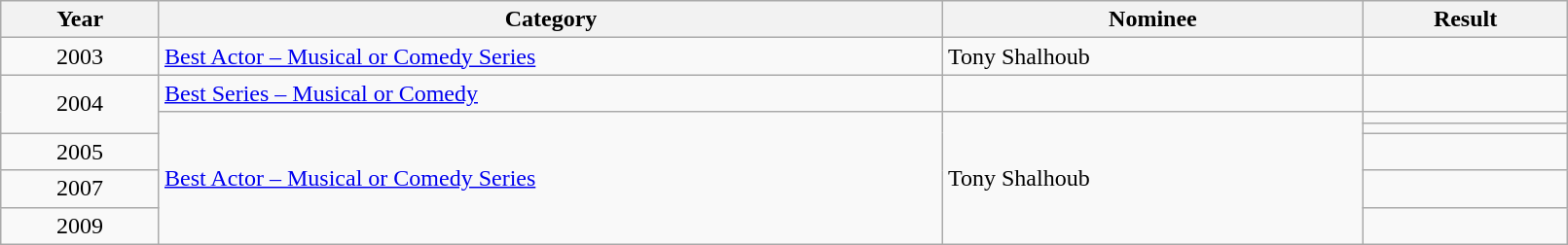<table class="wikitable" style="width:85%;">
<tr>
<th>Year</th>
<th style="width:50%;">Category</th>
<th>Nominee</th>
<th>Result</th>
</tr>
<tr>
<td align="center">2003</td>
<td><a href='#'>Best Actor – Musical or Comedy Series</a></td>
<td>Tony Shalhoub</td>
<td></td>
</tr>
<tr>
<td align="center" rowspan="3">2004</td>
<td><a href='#'>Best Series – Musical or Comedy</a></td>
<td></td>
<td></td>
</tr>
<tr>
<td rowspan=5><a href='#'>Best Actor – Musical or Comedy Series</a></td>
<td rowspan=5>Tony Shalhoub</td>
<td></td>
</tr>
<tr>
<td></td>
</tr>
<tr>
<td align="center">2005</td>
<td></td>
</tr>
<tr>
<td align="center">2007</td>
<td></td>
</tr>
<tr>
<td align="center">2009</td>
<td></td>
</tr>
</table>
